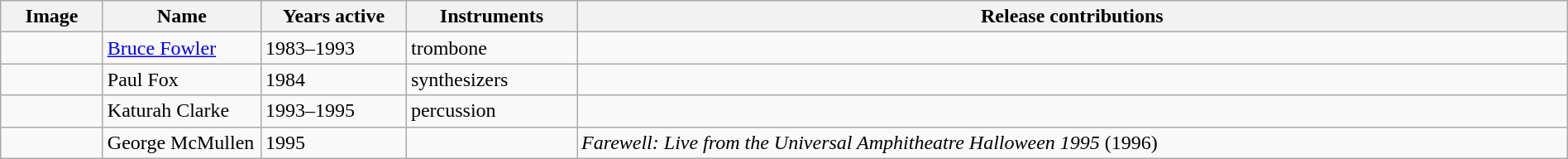<table class="wikitable" width="100%" border="1">
<tr>
<th width="75">Image</th>
<th width="120">Name</th>
<th width="110">Years active</th>
<th width="130">Instruments</th>
<th>Release contributions</th>
</tr>
<tr>
<td></td>
<td><a href='#'>Bruce Fowler</a></td>
<td>1983–1993</td>
<td>trombone</td>
<td></td>
</tr>
<tr>
<td></td>
<td>Paul Fox</td>
<td>1984</td>
<td>synthesizers</td>
<td></td>
</tr>
<tr>
<td></td>
<td>Katurah Clarke</td>
<td>1993–1995</td>
<td>percussion</td>
<td></td>
</tr>
<tr>
<td></td>
<td>George McMullen</td>
<td>1995</td>
<td></td>
<td><em>Farewell: Live from the Universal Amphitheatre Halloween 1995</em> (1996)</td>
</tr>
</table>
